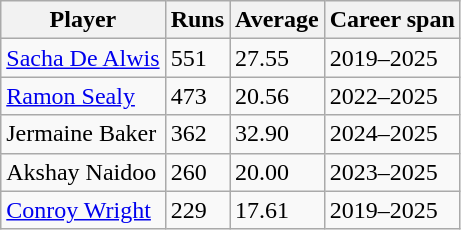<table class="wikitable">
<tr>
<th>Player</th>
<th>Runs</th>
<th>Average</th>
<th>Career span</th>
</tr>
<tr>
<td><a href='#'>Sacha De Alwis</a></td>
<td>551</td>
<td>27.55</td>
<td>2019–2025</td>
</tr>
<tr>
<td><a href='#'>Ramon Sealy</a></td>
<td>473</td>
<td>20.56</td>
<td>2022–2025</td>
</tr>
<tr>
<td>Jermaine Baker</td>
<td>362</td>
<td>32.90</td>
<td>2024–2025</td>
</tr>
<tr>
<td>Akshay Naidoo</td>
<td>260</td>
<td>20.00</td>
<td>2023–2025</td>
</tr>
<tr>
<td><a href='#'>Conroy Wright</a></td>
<td>229</td>
<td>17.61</td>
<td>2019–2025</td>
</tr>
</table>
